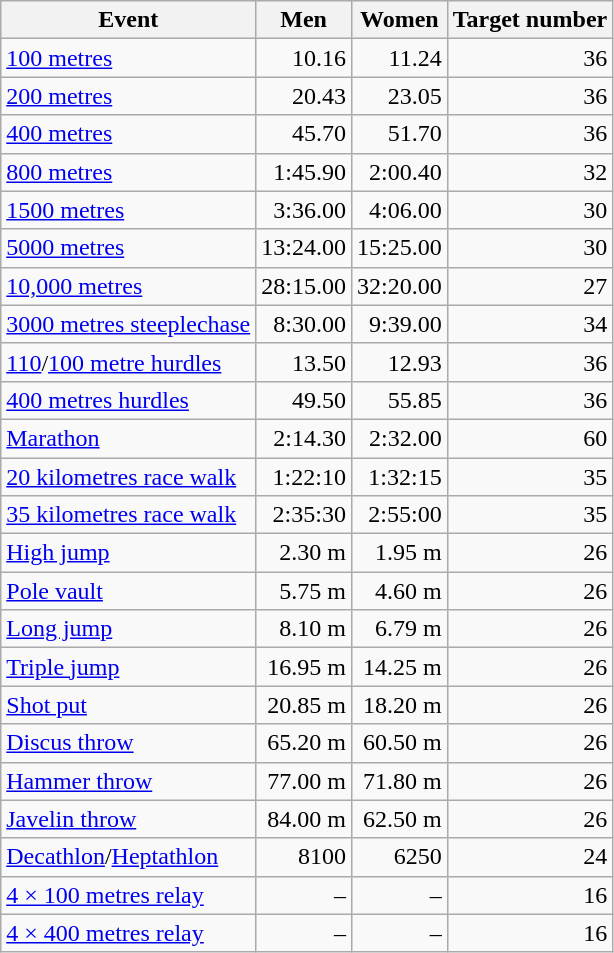<table class="wikitable sortable collapsible collapsed" style="text-align:right;">
<tr>
<th>Event</th>
<th>Men</th>
<th>Women</th>
<th>Target number</th>
</tr>
<tr>
<td style="text-align:left;"><a href='#'>100 metres</a></td>
<td>10.16</td>
<td>11.24</td>
<td>36</td>
</tr>
<tr>
<td style="text-align:left;"><a href='#'>200 metres</a></td>
<td>20.43</td>
<td>23.05</td>
<td>36</td>
</tr>
<tr>
<td style="text-align:left;"><a href='#'>400 metres</a></td>
<td>45.70</td>
<td>51.70</td>
<td>36</td>
</tr>
<tr>
<td style="text-align:left;"><a href='#'>800 metres</a></td>
<td>1:45.90</td>
<td>2:00.40</td>
<td>32</td>
</tr>
<tr>
<td style="text-align:left;"><a href='#'>1500 metres</a></td>
<td>3:36.00</td>
<td>4:06.00</td>
<td>30</td>
</tr>
<tr>
<td style="text-align:left;"><a href='#'>5000 metres</a></td>
<td>13:24.00</td>
<td>15:25.00</td>
<td>30</td>
</tr>
<tr>
<td style="text-align:left;"><a href='#'>10,000 metres</a></td>
<td>28:15.00</td>
<td>32:20.00</td>
<td>27</td>
</tr>
<tr>
<td style="text-align:left;"><a href='#'>3000 metres steeplechase</a></td>
<td>8:30.00</td>
<td>9:39.00</td>
<td>34</td>
</tr>
<tr>
<td style="text-align:left;"><a href='#'>110</a>/<a href='#'>100 metre hurdles</a></td>
<td>13.50</td>
<td>12.93</td>
<td>36</td>
</tr>
<tr>
<td style="text-align:left;"><a href='#'>400 metres hurdles</a></td>
<td>49.50</td>
<td>55.85</td>
<td>36</td>
</tr>
<tr>
<td style="text-align:left;"><a href='#'>Marathon</a></td>
<td>2:14.30</td>
<td>2:32.00</td>
<td>60</td>
</tr>
<tr>
<td style="text-align:left;"><a href='#'>20 kilometres race walk</a></td>
<td>1:22:10</td>
<td>1:32:15</td>
<td>35</td>
</tr>
<tr>
<td style="text-align:left;"><a href='#'>35 kilometres race walk</a></td>
<td>2:35:30<br></td>
<td>2:55:00<br></td>
<td>35</td>
</tr>
<tr>
<td style="text-align:left;"><a href='#'>High jump</a></td>
<td>2.30 m</td>
<td>1.95 m</td>
<td>26</td>
</tr>
<tr>
<td style="text-align:left;"><a href='#'>Pole vault</a></td>
<td>5.75 m</td>
<td>4.60 m</td>
<td>26</td>
</tr>
<tr>
<td style="text-align:left;"><a href='#'>Long jump</a></td>
<td>8.10 m</td>
<td>6.79 m</td>
<td>26</td>
</tr>
<tr>
<td style="text-align:left;"><a href='#'>Triple jump</a></td>
<td>16.95 m</td>
<td>14.25 m</td>
<td>26</td>
</tr>
<tr>
<td style="text-align:left;"><a href='#'>Shot put</a></td>
<td>20.85 m</td>
<td>18.20 m</td>
<td>26</td>
</tr>
<tr>
<td style="text-align:left;"><a href='#'>Discus throw</a></td>
<td>65.20 m</td>
<td>60.50 m</td>
<td>26</td>
</tr>
<tr>
<td style="text-align:left;"><a href='#'>Hammer throw</a></td>
<td>77.00 m</td>
<td>71.80 m</td>
<td>26</td>
</tr>
<tr>
<td style="text-align:left;"><a href='#'>Javelin throw</a></td>
<td>84.00 m</td>
<td>62.50 m</td>
<td>26</td>
</tr>
<tr>
<td style="text-align:left;"><a href='#'>Decathlon</a>/<a href='#'>Heptathlon</a></td>
<td>8100</td>
<td>6250</td>
<td>24</td>
</tr>
<tr>
<td style="text-align:left;"><a href='#'>4 × 100 metres relay</a></td>
<td>–</td>
<td>–</td>
<td>16</td>
</tr>
<tr>
<td style="text-align:left;"><a href='#'>4 × 400 metres relay</a></td>
<td>–</td>
<td>–</td>
<td>16</td>
</tr>
</table>
